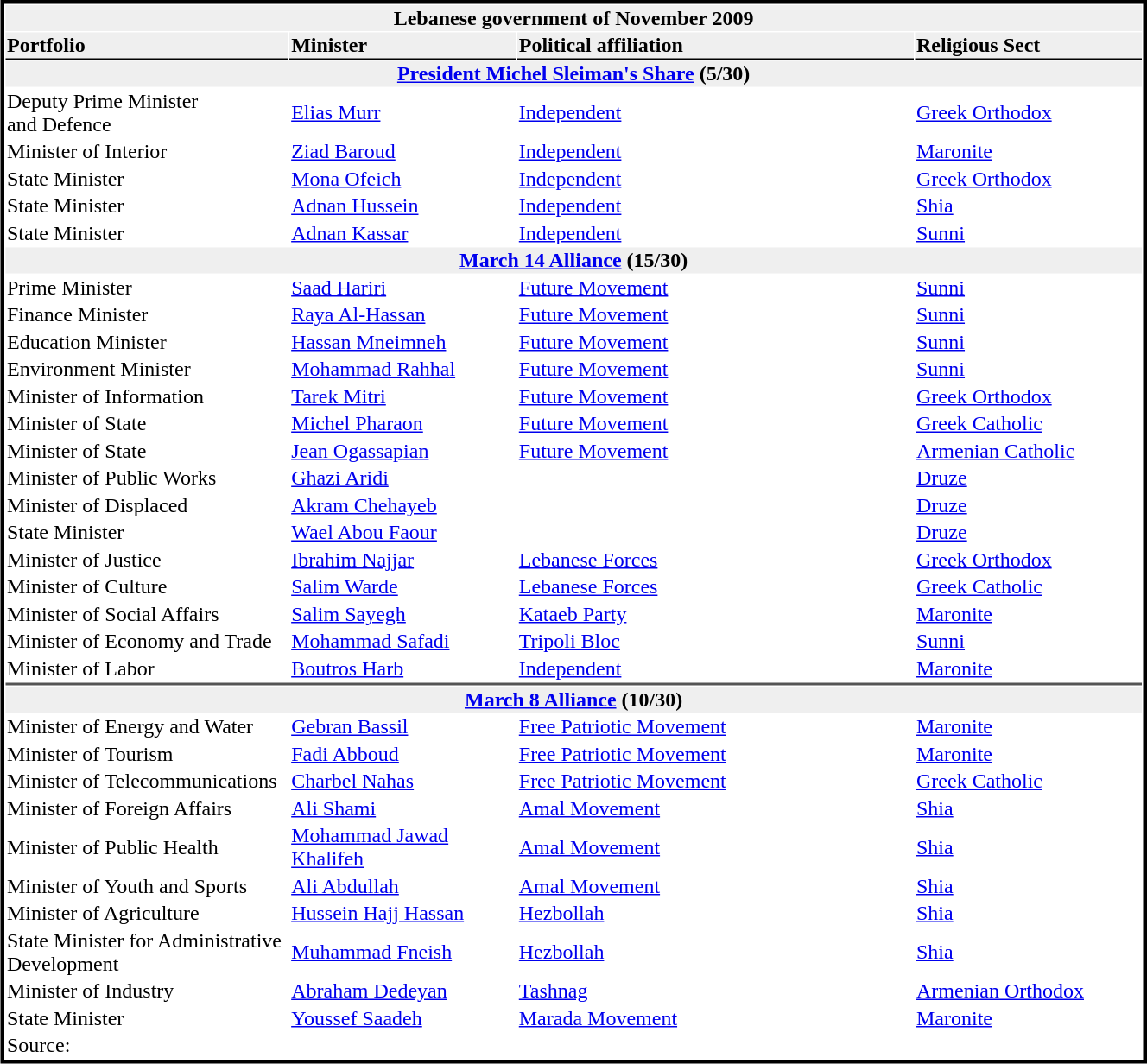<table width="70%" border="0" align="center" cellpadding=1 cellspacing=1 style="margin:3px; border:3px solid;">
<tr>
<td colspan=4 style="text-align:center; background:#efefef"><strong>Lebanese government of November 2009</strong></td>
</tr>
<tr>
<td td width="25%" style="border-bottom:1px solid; background:#efefef;"><strong>Portfolio</strong></td>
<td td width="20%" style="border-bottom:1px solid; background:#efefef;"><strong>Minister</strong></td>
<td td width="35%" style="border-bottom:1px solid; background:#efefef;"><strong>Political affiliation</strong></td>
<td td width="20%" style="border-bottom:1px solid; background:#efefef;"><strong>Religious Sect</strong></td>
</tr>
<tr>
<td colspan=4 style="text-align:center; background:#efefef"><strong><a href='#'>President Michel Sleiman's Share</a> (5/30)</strong></td>
</tr>
<tr>
<td>Deputy Prime Minister <br> and Defence</td>
<td><a href='#'>Elias Murr</a></td>
<td> <a href='#'>Independent</a></td>
<td><a href='#'>Greek Orthodox</a></td>
</tr>
<tr>
<td>Minister of Interior</td>
<td><a href='#'>Ziad Baroud</a></td>
<td> <a href='#'>Independent</a></td>
<td><a href='#'>Maronite</a></td>
</tr>
<tr>
<td>State Minister</td>
<td><a href='#'>Mona Ofeich</a></td>
<td> <a href='#'>Independent</a></td>
<td><a href='#'>Greek Orthodox</a></td>
</tr>
<tr>
<td>State Minister</td>
<td><a href='#'>Adnan Hussein</a></td>
<td> <a href='#'>Independent</a></td>
<td><a href='#'>Shia</a></td>
</tr>
<tr>
<td>State Minister</td>
<td><a href='#'>Adnan Kassar</a></td>
<td> <a href='#'>Independent</a></td>
<td><a href='#'>Sunni</a></td>
</tr>
<tr>
<td colspan=4 style="text-align:center; background:#efefef"><strong><a href='#'>March 14 Alliance</a> (15/30)</strong></td>
</tr>
<tr>
<td Prime Minister of Lebanon>Prime Minister</td>
<td><a href='#'>Saad Hariri</a></td>
<td> <a href='#'>Future Movement</a></td>
<td><a href='#'>Sunni</a></td>
</tr>
<tr>
<td>Finance Minister</td>
<td><a href='#'>Raya Al-Hassan</a></td>
<td> <a href='#'>Future Movement</a></td>
<td><a href='#'>Sunni</a></td>
</tr>
<tr>
<td>Education Minister</td>
<td><a href='#'>Hassan Mneimneh</a></td>
<td> <a href='#'>Future Movement</a></td>
<td><a href='#'>Sunni</a></td>
</tr>
<tr>
<td>Environment Minister</td>
<td><a href='#'>Mohammad Rahhal</a></td>
<td> <a href='#'>Future Movement</a></td>
<td><a href='#'>Sunni</a></td>
</tr>
<tr>
<td>Minister of Information</td>
<td><a href='#'>Tarek Mitri</a></td>
<td> <a href='#'>Future Movement</a></td>
<td><a href='#'>Greek Orthodox</a></td>
</tr>
<tr>
<td>Minister of State</td>
<td><a href='#'>Michel Pharaon</a></td>
<td> <a href='#'>Future Movement</a></td>
<td><a href='#'>Greek Catholic</a></td>
</tr>
<tr>
<td>Minister of State</td>
<td><a href='#'>Jean Ogassapian</a></td>
<td> <a href='#'>Future Movement</a></td>
<td><a href='#'>Armenian Catholic</a></td>
</tr>
<tr>
<td>Minister of Public Works</td>
<td><a href='#'>Ghazi Aridi</a></td>
<td> </td>
<td><a href='#'>Druze</a></td>
</tr>
<tr>
<td>Minister of Displaced</td>
<td><a href='#'>Akram Chehayeb</a></td>
<td> </td>
<td><a href='#'>Druze</a></td>
</tr>
<tr>
<td>State Minister</td>
<td><a href='#'>Wael Abou Faour</a></td>
<td> </td>
<td><a href='#'>Druze</a></td>
</tr>
<tr>
<td>Minister of Justice</td>
<td><a href='#'>Ibrahim Najjar</a></td>
<td> <a href='#'>Lebanese Forces</a></td>
<td><a href='#'>Greek Orthodox</a></td>
</tr>
<tr>
<td>Minister of Culture</td>
<td><a href='#'>Salim Warde</a></td>
<td> <a href='#'>Lebanese Forces</a></td>
<td><a href='#'>Greek Catholic</a></td>
</tr>
<tr>
<td>Minister of Social Affairs</td>
<td><a href='#'>Salim Sayegh</a></td>
<td> <a href='#'>Kataeb Party</a></td>
<td><a href='#'>Maronite</a></td>
</tr>
<tr>
<td>Minister of Economy and Trade</td>
<td><a href='#'>Mohammad Safadi</a></td>
<td> <a href='#'>Tripoli Bloc</a></td>
<td><a href='#'>Sunni</a></td>
</tr>
<tr>
<td>Minister of Labor</td>
<td><a href='#'>Boutros Harb</a></td>
<td> <a href='#'>Independent</a></td>
<td><a href='#'>Maronite</a></td>
</tr>
<tr>
<td colspan="5" style="background:#555;"></td>
</tr>
<tr>
<td colspan=4 style="text-align:center; background:#efefef"><strong><a href='#'>March 8 Alliance</a> (10/30)</strong></td>
</tr>
<tr>
<td>Minister of Energy and Water</td>
<td><a href='#'>Gebran Bassil</a></td>
<td> <a href='#'>Free Patriotic Movement</a></td>
<td><a href='#'>Maronite</a></td>
</tr>
<tr>
<td>Minister of Tourism</td>
<td><a href='#'>Fadi Abboud</a></td>
<td> <a href='#'>Free Patriotic Movement</a></td>
<td><a href='#'>Maronite</a></td>
</tr>
<tr>
<td>Minister of Telecommunications</td>
<td><a href='#'>Charbel Nahas</a></td>
<td> <a href='#'>Free Patriotic Movement</a></td>
<td><a href='#'>Greek Catholic</a></td>
</tr>
<tr>
<td>Minister of Foreign Affairs</td>
<td><a href='#'>Ali Shami</a></td>
<td> <a href='#'>Amal Movement</a></td>
<td><a href='#'>Shia</a></td>
</tr>
<tr>
<td>Minister of Public Health</td>
<td><a href='#'>Mohammad Jawad Khalifeh</a></td>
<td> <a href='#'>Amal Movement</a></td>
<td><a href='#'>Shia</a></td>
</tr>
<tr>
<td>Minister of Youth and Sports</td>
<td><a href='#'>Ali Abdullah</a></td>
<td> <a href='#'>Amal Movement</a></td>
<td><a href='#'>Shia</a></td>
</tr>
<tr>
<td>Minister of Agriculture</td>
<td><a href='#'>Hussein Hajj Hassan</a></td>
<td>  <a href='#'>Hezbollah</a></td>
<td><a href='#'>Shia</a></td>
</tr>
<tr>
<td>State Minister for Administrative Development</td>
<td><a href='#'>Muhammad Fneish</a></td>
<td> <a href='#'>Hezbollah</a></td>
<td><a href='#'>Shia</a></td>
</tr>
<tr>
<td>Minister of Industry</td>
<td><a href='#'>Abraham Dedeyan</a></td>
<td> <a href='#'>Tashnag</a></td>
<td><a href='#'>Armenian Orthodox</a></td>
</tr>
<tr>
<td>State Minister</td>
<td><a href='#'>Youssef Saadeh</a></td>
<td> <a href='#'>Marada Movement</a></td>
<td><a href='#'>Maronite</a></td>
</tr>
<tr>
<td colspan="3">Source:</td>
</tr>
</table>
